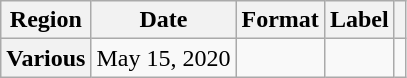<table class="wikitable plainrowheaders">
<tr>
<th scope="col">Region</th>
<th scope="col">Date</th>
<th scope="col">Format</th>
<th scope="col">Label</th>
<th scope="col"></th>
</tr>
<tr>
<th scope="row">Various</th>
<td>May 15, 2020</td>
<td></td>
<td></td>
<td></td>
</tr>
</table>
